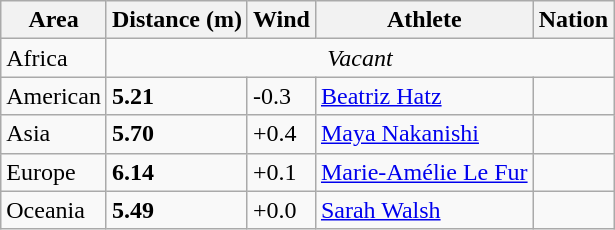<table class="wikitable">
<tr>
<th>Area</th>
<th>Distance (m)</th>
<th>Wind</th>
<th>Athlete</th>
<th>Nation</th>
</tr>
<tr>
<td>Africa</td>
<td colspan="4" align="center"><em>Vacant</em></td>
</tr>
<tr>
<td>American</td>
<td><strong>5.21</strong></td>
<td>-0.3</td>
<td><a href='#'>Beatriz Hatz</a></td>
<td></td>
</tr>
<tr>
<td>Asia</td>
<td><strong>5.70</strong></td>
<td>+0.4</td>
<td><a href='#'>Maya Nakanishi</a></td>
<td></td>
</tr>
<tr>
<td>Europe</td>
<td><strong>6.14</strong> </td>
<td>+0.1</td>
<td><a href='#'>Marie-Amélie Le Fur</a></td>
<td></td>
</tr>
<tr>
<td>Oceania</td>
<td><strong>5.49</strong></td>
<td>+0.0</td>
<td><a href='#'>Sarah Walsh</a></td>
<td></td>
</tr>
</table>
